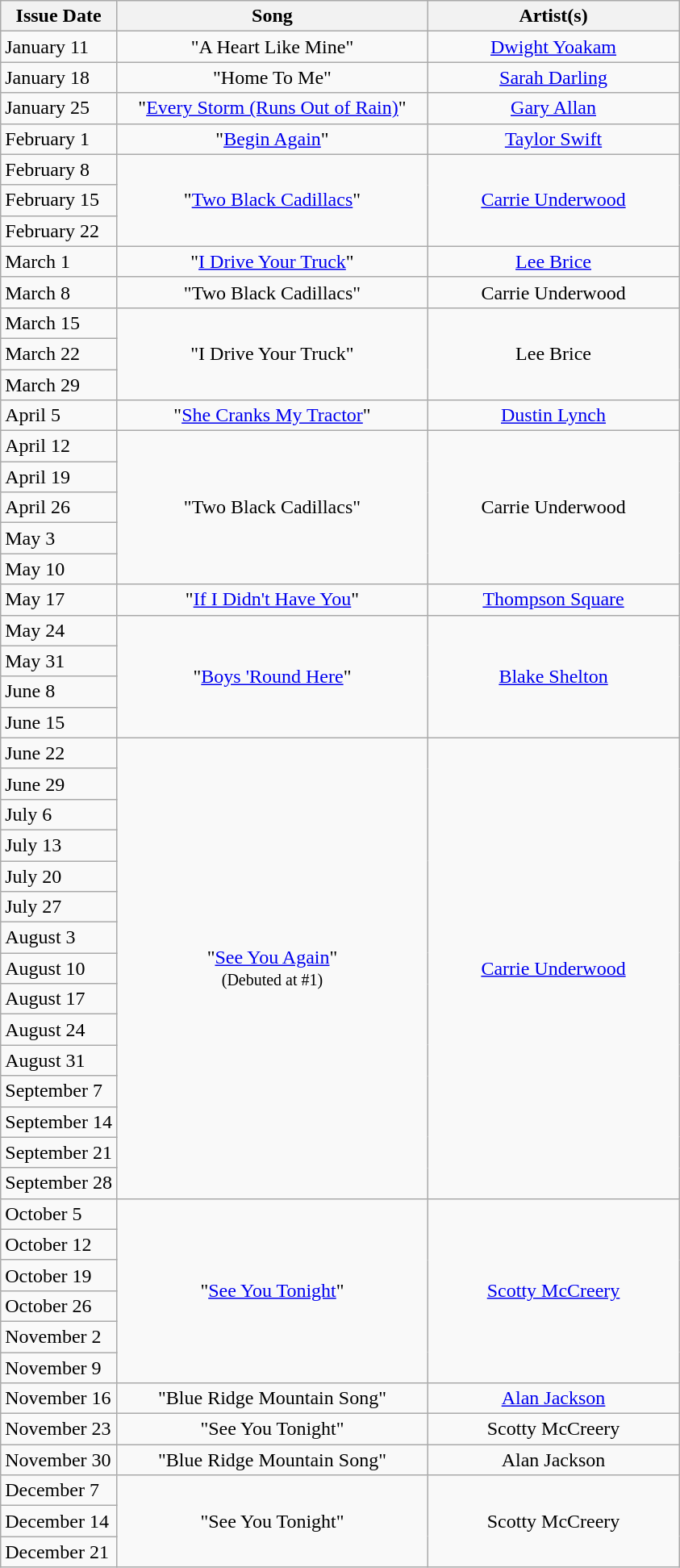<table class="wikitable">
<tr>
<th align="left">Issue Date</th>
<th align="center" width="250">Song</th>
<th align="center" width="200">Artist(s)</th>
</tr>
<tr>
<td align="left">January 11</td>
<td align="center">"A Heart Like Mine"</td>
<td align="center"><a href='#'>Dwight Yoakam</a></td>
</tr>
<tr>
<td align="left">January 18</td>
<td align="center">"Home To Me"</td>
<td align="center"><a href='#'>Sarah Darling</a></td>
</tr>
<tr>
<td align="left">January 25</td>
<td align="center">"<a href='#'>Every Storm (Runs Out of Rain)</a>"</td>
<td align="center"><a href='#'>Gary Allan</a></td>
</tr>
<tr>
<td align="left">February 1</td>
<td align="center">"<a href='#'>Begin Again</a>"</td>
<td align="center"><a href='#'>Taylor Swift</a></td>
</tr>
<tr>
<td align="left">February 8</td>
<td align="center" rowspan="3">"<a href='#'>Two Black Cadillacs</a>"</td>
<td align="center" rowspan="3"><a href='#'>Carrie Underwood</a></td>
</tr>
<tr>
<td align="left">February 15</td>
</tr>
<tr>
<td align="left">February 22</td>
</tr>
<tr>
<td align="left">March 1</td>
<td align="center">"<a href='#'>I Drive Your Truck</a>"</td>
<td align="center"><a href='#'>Lee Brice</a></td>
</tr>
<tr>
<td align="left">March 8</td>
<td align="center">"Two Black Cadillacs"</td>
<td align="center">Carrie Underwood</td>
</tr>
<tr>
<td align="left">March 15</td>
<td align="center" rowspan="3">"I Drive Your Truck"</td>
<td align="center" rowspan="3">Lee Brice</td>
</tr>
<tr>
<td align="left">March 22</td>
</tr>
<tr>
<td align="left">March 29</td>
</tr>
<tr>
<td align="left">April 5</td>
<td align="center">"<a href='#'>She Cranks My Tractor</a>"</td>
<td align="center"><a href='#'>Dustin Lynch</a></td>
</tr>
<tr>
<td align="left">April 12</td>
<td align="center" rowspan="5">"Two Black Cadillacs"</td>
<td align="center" rowspan="5">Carrie Underwood</td>
</tr>
<tr>
<td align="left">April 19</td>
</tr>
<tr>
<td align="left">April 26</td>
</tr>
<tr>
<td align="left">May 3</td>
</tr>
<tr>
<td align="left">May 10</td>
</tr>
<tr>
<td align="left">May 17</td>
<td align="center">"<a href='#'>If I Didn't Have You</a>"</td>
<td align="center"><a href='#'>Thompson Square</a></td>
</tr>
<tr>
<td align="left">May 24</td>
<td align="center" rowspan="4">"<a href='#'>Boys 'Round Here</a>"</td>
<td align="center" rowspan="4"><a href='#'>Blake Shelton</a></td>
</tr>
<tr>
<td align="left">May 31</td>
</tr>
<tr>
<td align="left">June 8</td>
</tr>
<tr>
<td align="left">June 15</td>
</tr>
<tr>
<td align="left">June 22</td>
<td align="center" rowspan="15">"<a href='#'>See You Again</a>" <br><small>(Debuted at #1)</small></td>
<td align="center" rowspan="15"><a href='#'>Carrie Underwood</a></td>
</tr>
<tr>
<td align="left">June 29</td>
</tr>
<tr>
<td align="left">July 6</td>
</tr>
<tr>
<td align="left">July 13</td>
</tr>
<tr>
<td align="left">July 20</td>
</tr>
<tr>
<td align="left">July 27</td>
</tr>
<tr>
<td align="left">August 3</td>
</tr>
<tr>
<td align="left">August 10</td>
</tr>
<tr>
<td align="left">August 17</td>
</tr>
<tr>
<td align="left">August 24</td>
</tr>
<tr>
<td align="left">August 31</td>
</tr>
<tr>
<td align="left">September 7</td>
</tr>
<tr>
<td align="left">September 14</td>
</tr>
<tr>
<td align="left">September 21</td>
</tr>
<tr>
<td align="left">September 28</td>
</tr>
<tr>
<td align="left">October 5</td>
<td align="center" rowspan="6">"<a href='#'>See You Tonight</a>"</td>
<td align="center" rowspan="6"><a href='#'>Scotty McCreery</a></td>
</tr>
<tr>
<td align="left">October 12</td>
</tr>
<tr>
<td align="left">October 19</td>
</tr>
<tr>
<td align="left">October 26</td>
</tr>
<tr>
<td align="left">November 2</td>
</tr>
<tr>
<td align="left">November 9</td>
</tr>
<tr>
<td align="left">November 16</td>
<td align="center">"Blue Ridge Mountain Song"</td>
<td align="center"><a href='#'>Alan Jackson</a></td>
</tr>
<tr>
<td align="left">November 23</td>
<td align="center">"See You Tonight"</td>
<td align="center">Scotty McCreery</td>
</tr>
<tr>
<td align="left">November 30</td>
<td align="center">"Blue Ridge Mountain Song"</td>
<td align="center">Alan Jackson</td>
</tr>
<tr>
<td align="left">December 7</td>
<td align="center" rowspan="3">"See You Tonight"</td>
<td align="center" rowspan="3">Scotty McCreery</td>
</tr>
<tr>
<td align="left">December 14</td>
</tr>
<tr>
<td align="left">December 21</td>
</tr>
</table>
